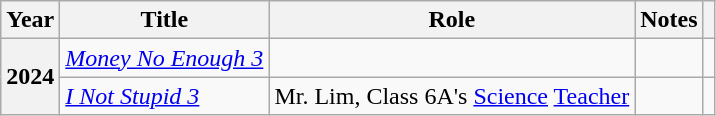<table class="wikitable sortable plainrowheaders">
<tr>
<th scope="col">Year</th>
<th scope="col">Title</th>
<th scope="col">Role</th>
<th scope="col" class="unsortable">Notes</th>
<th scope="col" class="unsortable"></th>
</tr>
<tr>
<th rowspan="2">2024</th>
<td><em><a href='#'>Money No Enough 3</a></em></td>
<td></td>
<td></td>
<td></td>
</tr>
<tr>
<td><em><a href='#'>I Not Stupid 3</a></em></td>
<td>Mr. Lim, Class 6A's <a href='#'>Science</a> <a href='#'>Teacher</a></td>
<td></td>
<td></td>
</tr>
</table>
